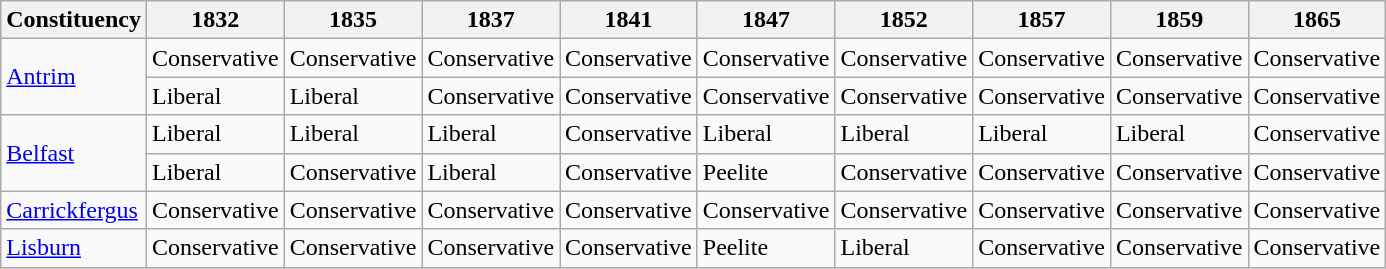<table class=wikitable sortable>
<tr>
<th>Constituency</th>
<th>1832</th>
<th>1835</th>
<th>1837</th>
<th>1841</th>
<th>1847</th>
<th>1852</th>
<th>1857</th>
<th>1859</th>
<th>1865</th>
</tr>
<tr>
<td rowspan=2><a href='#'>Antrim</a></td>
<td bgcolor=>Conservative</td>
<td bgcolor=>Conservative</td>
<td bgcolor=>Conservative</td>
<td bgcolor=>Conservative</td>
<td bgcolor=>Conservative</td>
<td bgcolor=>Conservative</td>
<td bgcolor=>Conservative</td>
<td bgcolor=>Conservative</td>
<td bgcolor=>Conservative</td>
</tr>
<tr>
<td bgcolor=>Liberal</td>
<td bgcolor=>Liberal</td>
<td bgcolor=>Conservative</td>
<td bgcolor=>Conservative</td>
<td bgcolor=>Conservative</td>
<td bgcolor=>Conservative</td>
<td bgcolor=>Conservative</td>
<td bgcolor=>Conservative</td>
<td bgcolor=>Conservative</td>
</tr>
<tr>
<td rowspan=2><a href='#'>Belfast</a></td>
<td bgcolor=>Liberal</td>
<td bgcolor=>Liberal</td>
<td bgcolor=>Liberal</td>
<td bgcolor=>Conservative</td>
<td bgcolor=>Liberal</td>
<td bgcolor=>Liberal</td>
<td bgcolor=>Liberal</td>
<td bgcolor=>Liberal</td>
<td bgcolor=>Conservative</td>
</tr>
<tr>
<td bgcolor=>Liberal</td>
<td bgcolor=>Conservative</td>
<td bgcolor=>Liberal</td>
<td bgcolor=>Conservative</td>
<td bgcolor=>Peelite</td>
<td bgcolor=>Conservative</td>
<td bgcolor=>Conservative</td>
<td bgcolor=>Conservative</td>
<td bgcolor=>Conservative</td>
</tr>
<tr>
<td><a href='#'>Carrickfergus</a></td>
<td bgcolor=>Conservative</td>
<td bgcolor=>Conservative</td>
<td bgcolor=>Conservative</td>
<td bgcolor=>Conservative</td>
<td bgcolor=>Conservative</td>
<td bgcolor=>Conservative</td>
<td bgcolor=>Conservative</td>
<td bgcolor=>Conservative</td>
<td bgcolor=>Conservative</td>
</tr>
<tr>
<td><a href='#'>Lisburn</a></td>
<td bgcolor=>Conservative</td>
<td bgcolor=>Conservative</td>
<td bgcolor=>Conservative</td>
<td bgcolor=>Conservative</td>
<td bgcolor=>Peelite</td>
<td bgcolor=>Liberal</td>
<td bgcolor=>Conservative</td>
<td bgcolor=>Conservative</td>
<td bgcolor=>Conservative</td>
</tr>
</table>
